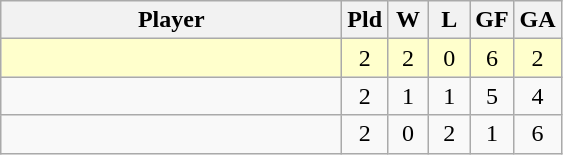<table class=wikitable style="text-align:center">
<tr>
<th width=220>Player</th>
<th width=20>Pld</th>
<th width=20>W</th>
<th width=20>L</th>
<th width=20>GF</th>
<th width=20>GA</th>
</tr>
<tr bgcolor=#ffffcc>
<td align=left></td>
<td>2</td>
<td>2</td>
<td>0</td>
<td>6</td>
<td>2</td>
</tr>
<tr>
<td align=left></td>
<td>2</td>
<td>1</td>
<td>1</td>
<td>5</td>
<td>4</td>
</tr>
<tr>
<td align=left></td>
<td>2</td>
<td>0</td>
<td>2</td>
<td>1</td>
<td>6</td>
</tr>
</table>
